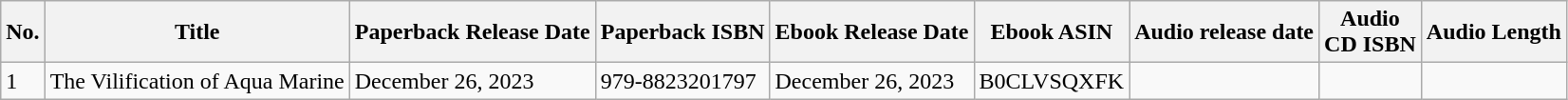<table class="wikitable">
<tr>
<th>No.</th>
<th>Title</th>
<th>Paperback Release Date</th>
<th>Paperback ISBN</th>
<th>Ebook Release Date</th>
<th>Ebook ASIN</th>
<th>Audio release date</th>
<th>Audio<br>CD
ISBN</th>
<th>Audio Length</th>
</tr>
<tr>
<td>1</td>
<td>The Vilification of Aqua Marine</td>
<td>December 26, 2023</td>
<td>979-8823201797</td>
<td>December 26, 2023</td>
<td>B0CLVSQXFK</td>
<td></td>
<td></td>
<td></td>
</tr>
</table>
